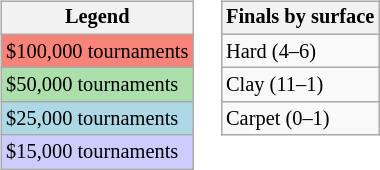<table>
<tr valign=top>
<td><br><table class=wikitable style=font-size:85%>
<tr>
<th>Legend</th>
</tr>
<tr style="background:#f88379;">
<td>$100,000 tournaments</td>
</tr>
<tr style="background:#addfad;">
<td>$50,000 tournaments</td>
</tr>
<tr style="background:lightblue;">
<td>$25,000 tournaments</td>
</tr>
<tr style="background:#ccf;">
<td>$15,000 tournaments</td>
</tr>
</table>
</td>
<td><br><table class=wikitable style=font-size:85%>
<tr>
<th>Finals by surface</th>
</tr>
<tr>
<td>Hard (4–6)</td>
</tr>
<tr>
<td>Clay (11–1)</td>
</tr>
<tr>
<td>Carpet (0–1)</td>
</tr>
</table>
</td>
</tr>
</table>
